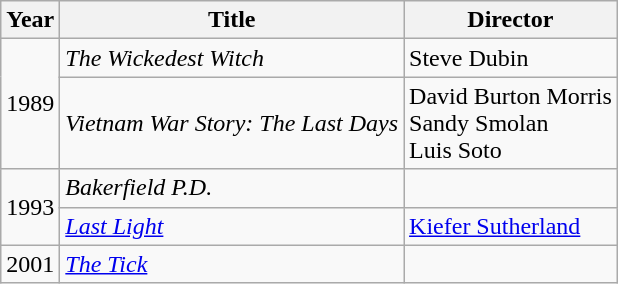<table class="wikitable">
<tr>
<th>Year</th>
<th>Title</th>
<th>Director</th>
</tr>
<tr>
<td rowspan=2>1989</td>
<td><em>The Wickedest Witch</em></td>
<td>Steve Dubin</td>
</tr>
<tr>
<td><em>Vietnam War Story: The Last Days</em></td>
<td>David Burton Morris<br>Sandy Smolan<br>Luis Soto</td>
</tr>
<tr>
<td rowspan=2>1993</td>
<td><em>Bakerfield P.D.</em></td>
<td></td>
</tr>
<tr>
<td><em><a href='#'>Last Light</a></em></td>
<td><a href='#'>Kiefer Sutherland</a></td>
</tr>
<tr>
<td>2001</td>
<td><em><a href='#'>The Tick</a></em></td>
<td></td>
</tr>
</table>
